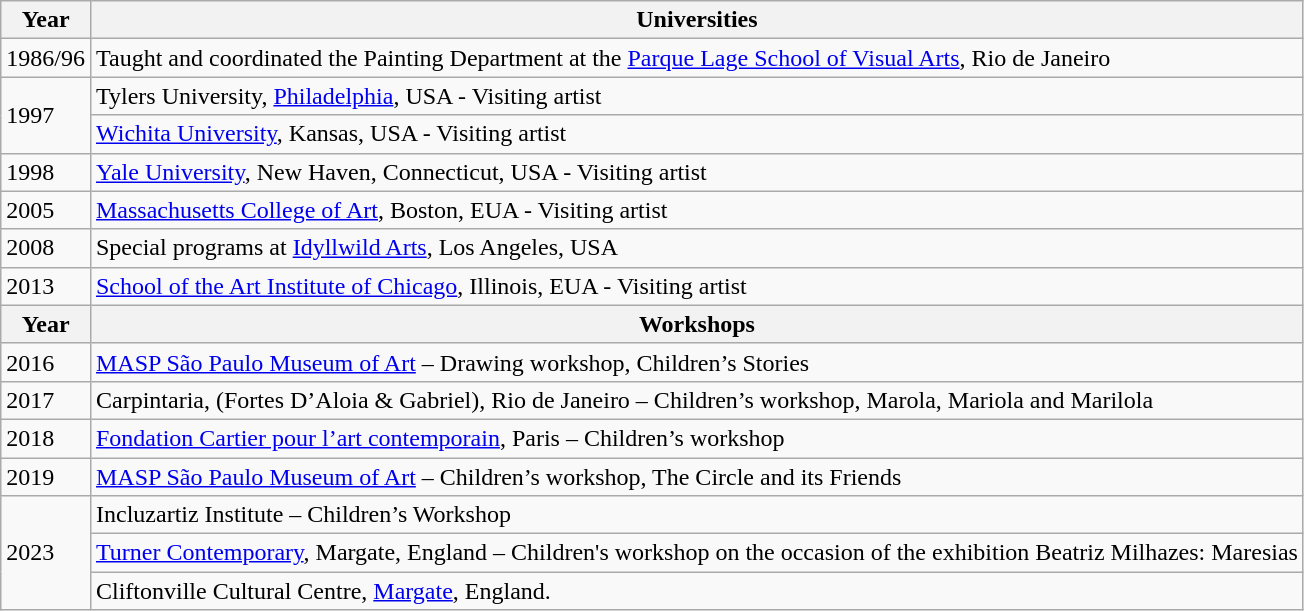<table class="wikitable">
<tr>
<th rowspan="1">Year</th>
<th rowspan="1">Universities</th>
</tr>
<tr>
<td>1986/96</td>
<td rowspan="1">Taught and coordinated the Painting Department at the <a href='#'>Parque Lage School of Visual Arts</a>, Rio de Janeiro</td>
</tr>
<tr>
<td colspan="1" rowspan="2">1997</td>
<td rowspan="1">Tylers University, <a href='#'>Philadelphia</a>, USA - Visiting artist</td>
</tr>
<tr>
<td rowspan="1"><a href='#'>Wichita University</a>, Kansas, USA - Visiting artist</td>
</tr>
<tr>
<td>1998</td>
<td rowspan="1"><a href='#'>Yale University</a>, New Haven, Connecticut, USA - Visiting artist</td>
</tr>
<tr>
<td>2005</td>
<td rowspan="1"><a href='#'>Massachusetts College of Art</a>, Boston, EUA - Visiting artist</td>
</tr>
<tr>
<td>2008</td>
<td rowspan="1">Special programs at <a href='#'>Idyllwild Arts</a>, Los Angeles, USA</td>
</tr>
<tr>
<td>2013</td>
<td rowspan="1"><a href='#'>School of the Art Institute of Chicago</a>, Illinois, EUA - Visiting artist</td>
</tr>
<tr>
<th rowspan="1">Year</th>
<th rowspan="1">Workshops</th>
</tr>
<tr>
<td>2016</td>
<td rowspan="1"><a href='#'>MASP São Paulo Museum of Art</a> – Drawing workshop, Children’s Stories</td>
</tr>
<tr>
<td>2017</td>
<td rowspan="1">Carpintaria, (Fortes D’Aloia & Gabriel), Rio de Janeiro – Children’s workshop, Marola, Mariola and Marilola</td>
</tr>
<tr>
<td>2018</td>
<td rowspan="1"><a href='#'>Fondation Cartier pour l’art contemporain</a>, Paris – Children’s workshop</td>
</tr>
<tr>
<td>2019</td>
<td rowspan="1"><a href='#'>MASP São Paulo Museum of Art</a> – Children’s workshop, The Circle and its Friends</td>
</tr>
<tr>
<td colspan="1" rowspan="3">2023</td>
<td rowspan="1">Incluzartiz Institute – Children’s Workshop</td>
</tr>
<tr>
<td rowspan="1"><a href='#'>Turner Contemporary</a>, Margate, England – Children's workshop on the occasion of the exhibition Beatriz Milhazes: Maresias</td>
</tr>
<tr>
<td rowspan="1">Cliftonville Cultural Centre, <a href='#'>Margate</a>, England.</td>
</tr>
</table>
